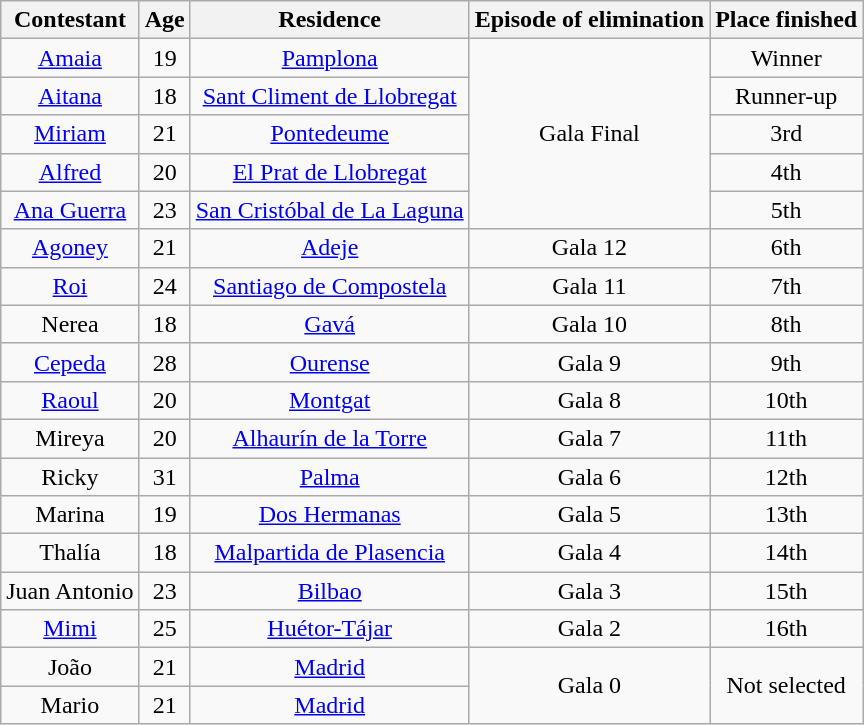<table class="wikitable" style="text-align:center">
<tr>
<th>Contestant</th>
<th>Age</th>
<th>Residence</th>
<th>Episode of elimination</th>
<th>Place finished</th>
</tr>
<tr>
<td><a href='#'>Amaia</a></td>
<td>19</td>
<td><a href='#'>Pamplona</a></td>
<td rowspan=5>Gala Final</td>
<td>Winner</td>
</tr>
<tr>
<td><a href='#'>Aitana</a></td>
<td>18</td>
<td><a href='#'>Sant Climent de Llobregat</a></td>
<td>Runner-up</td>
</tr>
<tr>
<td><a href='#'>Miriam</a></td>
<td>21</td>
<td><a href='#'>Pontedeume</a></td>
<td>3rd</td>
</tr>
<tr>
<td><a href='#'>Alfred</a></td>
<td>20</td>
<td><a href='#'>El Prat de Llobregat</a></td>
<td>4th</td>
</tr>
<tr>
<td><a href='#'>Ana Guerra</a></td>
<td>23</td>
<td><a href='#'>San Cristóbal de La Laguna</a></td>
<td>5th</td>
</tr>
<tr>
<td><a href='#'>Agoney</a></td>
<td>21</td>
<td><a href='#'>Adeje</a></td>
<td>Gala 12</td>
<td>6th</td>
</tr>
<tr>
<td><a href='#'>Roi</a></td>
<td>24</td>
<td><a href='#'>Santiago de Compostela</a></td>
<td>Gala 11</td>
<td>7th</td>
</tr>
<tr>
<td>Nerea</td>
<td>18</td>
<td><a href='#'>Gavá</a></td>
<td>Gala 10</td>
<td>8th</td>
</tr>
<tr>
<td><a href='#'>Cepeda</a></td>
<td>28</td>
<td><a href='#'>Ourense</a></td>
<td>Gala 9</td>
<td>9th</td>
</tr>
<tr>
<td><a href='#'>Raoul</a></td>
<td>20</td>
<td><a href='#'>Montgat</a></td>
<td>Gala 8</td>
<td>10th</td>
</tr>
<tr>
<td>Mireya</td>
<td>20</td>
<td><a href='#'>Alhaurín de la Torre</a></td>
<td>Gala 7</td>
<td>11th</td>
</tr>
<tr>
<td>Ricky</td>
<td>31</td>
<td><a href='#'>Palma</a></td>
<td>Gala 6</td>
<td>12th</td>
</tr>
<tr>
<td>Marina</td>
<td>19</td>
<td><a href='#'>Dos Hermanas</a></td>
<td>Gala 5</td>
<td>13th</td>
</tr>
<tr>
<td>Thalía</td>
<td>18</td>
<td><a href='#'>Malpartida de Plasencia</a></td>
<td>Gala 4</td>
<td>14th</td>
</tr>
<tr>
<td>Juan Antonio</td>
<td>23</td>
<td><a href='#'>Bilbao</a></td>
<td>Gala 3</td>
<td>15th</td>
</tr>
<tr>
<td><a href='#'>Mimi</a></td>
<td>25</td>
<td><a href='#'>Huétor-Tájar</a></td>
<td>Gala 2</td>
<td>16th</td>
</tr>
<tr>
<td>João</td>
<td>21</td>
<td><a href='#'>Madrid</a></td>
<td rowspan=2>Gala 0</td>
<td rowspan=2>Not selected</td>
</tr>
<tr>
<td>Mario</td>
<td>21</td>
<td><a href='#'>Madrid</a></td>
</tr>
</table>
